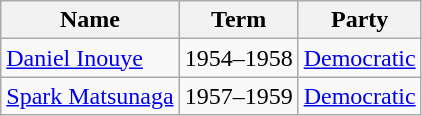<table class="wikitable">
<tr>
<th>Name</th>
<th>Term</th>
<th>Party</th>
</tr>
<tr>
<td><a href='#'>Daniel Inouye</a></td>
<td>1954–1958</td>
<td><a href='#'>Democratic</a></td>
</tr>
<tr>
<td><a href='#'>Spark Matsunaga</a></td>
<td>1957–1959</td>
<td><a href='#'>Democratic</a></td>
</tr>
</table>
